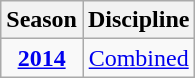<table class="wikitable" style="text-align:center;">
<tr>
<th>Season</th>
<th>Discipline</th>
</tr>
<tr>
<td rowspan=2><strong><a href='#'>2014</a></strong></td>
<td><a href='#'>Combined</a> </td>
</tr>
</table>
